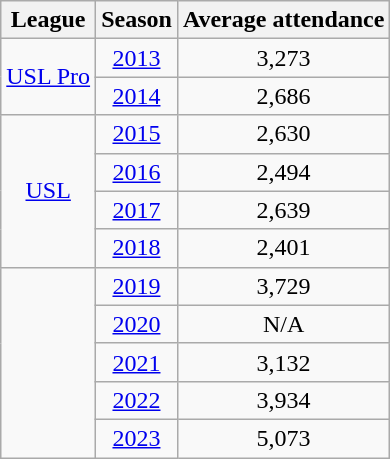<table class=wikitable style="text-align:center">
<tr>
<th>League</th>
<th>Season</th>
<th>Average attendance</th>
</tr>
<tr>
<td rowspan=2><a href='#'>USL Pro</a></td>
<td><a href='#'>2013</a></td>
<td>3,273</td>
</tr>
<tr>
<td><a href='#'>2014</a></td>
<td>2,686</td>
</tr>
<tr>
<td rowspan=4><a href='#'>USL</a></td>
<td><a href='#'>2015</a></td>
<td>2,630</td>
</tr>
<tr>
<td><a href='#'>2016</a></td>
<td>2,494</td>
</tr>
<tr>
<td><a href='#'>2017</a></td>
<td>2,639</td>
</tr>
<tr>
<td><a href='#'>2018</a></td>
<td>2,401</td>
</tr>
<tr>
<td rowspan=5></td>
<td><a href='#'>2019</a></td>
<td>3,729</td>
</tr>
<tr>
<td><a href='#'>2020</a></td>
<td>N/A</td>
</tr>
<tr>
<td><a href='#'>2021</a></td>
<td>3,132</td>
</tr>
<tr>
<td><a href='#'>2022</a></td>
<td>3,934</td>
</tr>
<tr>
<td><a href='#'>2023</a></td>
<td>5,073</td>
</tr>
</table>
